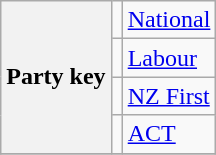<table class=wikitable>
<tr>
<th rowspan=4>Party key</th>
<td bgcolor=></td>
<td><a href='#'>National</a></td>
</tr>
<tr>
<td bgcolor=></td>
<td><a href='#'>Labour</a></td>
</tr>
<tr>
<td bgcolor=></td>
<td><a href='#'>NZ First</a></td>
</tr>
<tr>
<td bgcolor=></td>
<td><a href='#'>ACT</a></td>
</tr>
<tr>
</tr>
</table>
